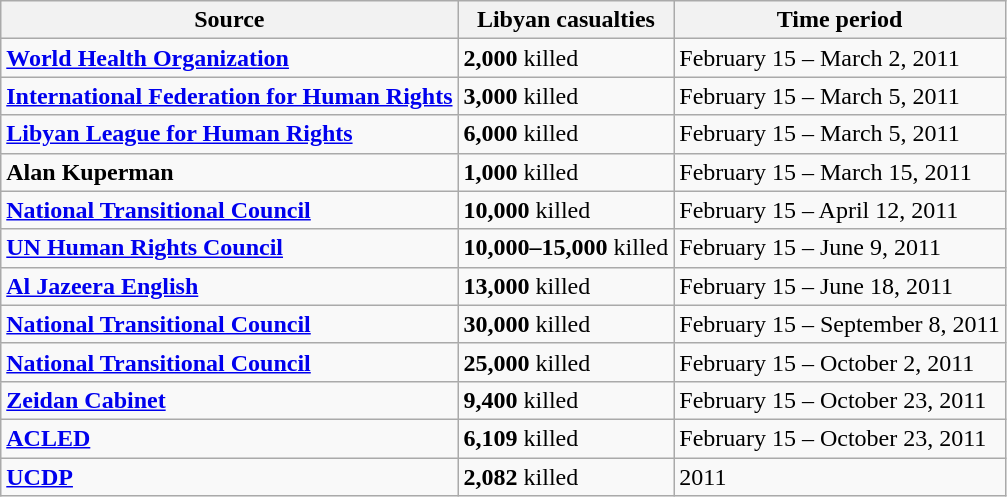<table class="wikitable sortable">
<tr>
<th>Source</th>
<th data-sort-type="number">Libyan casualties</th>
<th data-sort-type="usLongDate">Time period</th>
</tr>
<tr valign=top>
<td><strong><a href='#'>World Health Organization</a></strong></td>
<td><strong>2,000</strong> killed</td>
<td>February 15 – March 2, 2011</td>
</tr>
<tr valign=top>
<td><strong><a href='#'>International Federation for Human Rights</a></strong></td>
<td><strong>3,000</strong> killed</td>
<td>February 15 – March 5, 2011</td>
</tr>
<tr valign=top>
<td><strong><a href='#'>Libyan League for Human Rights</a></strong></td>
<td><strong>6,000</strong> killed</td>
<td>February 15 – March 5, 2011</td>
</tr>
<tr valign=top>
<td><strong>Alan Kuperman</strong></td>
<td><strong>1,000</strong> killed</td>
<td>February 15 – March 15, 2011</td>
</tr>
<tr valign=top>
<td><strong><a href='#'>National Transitional Council</a></strong></td>
<td><strong>10,000</strong> killed</td>
<td>February 15 – April 12, 2011</td>
</tr>
<tr valign=top>
<td><strong><a href='#'>UN Human Rights Council</a></strong></td>
<td><strong>10,000–15,000</strong> killed</td>
<td>February 15 – June 9, 2011</td>
</tr>
<tr valign=top>
<td><strong><a href='#'>Al Jazeera English</a></strong></td>
<td><strong>13,000</strong> killed</td>
<td>February 15 – June 18, 2011</td>
</tr>
<tr valign=top>
<td><strong><a href='#'>National Transitional Council</a></strong></td>
<td><strong>30,000</strong> killed</td>
<td>February 15 – September 8, 2011</td>
</tr>
<tr valign=top>
<td><strong><a href='#'>National Transitional Council</a></strong></td>
<td><strong>25,000</strong> killed</td>
<td>February 15 – October 2, 2011</td>
</tr>
<tr valign=top>
<td><strong><a href='#'>Zeidan Cabinet</a></strong></td>
<td><strong>9,400</strong> killed</td>
<td>February 15 – October 23, 2011</td>
</tr>
<tr valign=top>
<td><strong><a href='#'>ACLED</a></strong></td>
<td><strong>6,109</strong> killed</td>
<td>February 15 – October 23, 2011</td>
</tr>
<tr valign=top>
<td><strong><a href='#'>UCDP</a></strong></td>
<td><strong>2,082</strong> killed</td>
<td>2011</td>
</tr>
</table>
